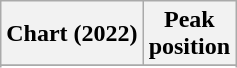<table class="wikitable sortable plainrowheaders" style="text-align:center">
<tr>
<th scope="col">Chart (2022)</th>
<th scope="col">Peak<br>position</th>
</tr>
<tr>
</tr>
<tr>
</tr>
</table>
